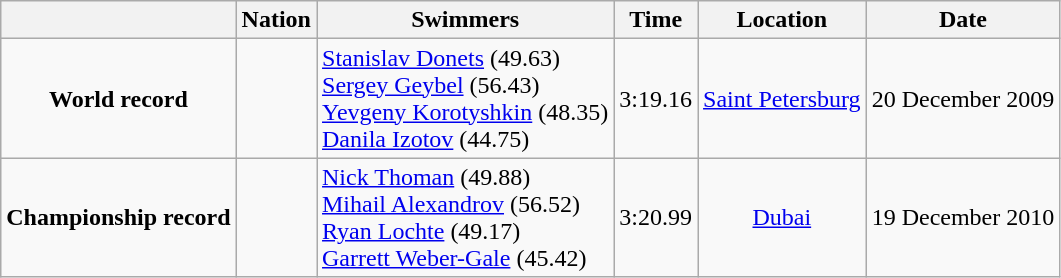<table class=wikitable style=text-align:center>
<tr>
<th></th>
<th>Nation</th>
<th>Swimmers</th>
<th>Time</th>
<th>Location</th>
<th>Date</th>
</tr>
<tr>
<td><strong>World record</strong></td>
<td></td>
<td align=left><a href='#'>Stanislav Donets</a> (49.63)<br><a href='#'>Sergey Geybel</a> (56.43)<br><a href='#'>Yevgeny Korotyshkin</a> (48.35)<br><a href='#'>Danila Izotov</a> (44.75)</td>
<td align=left>3:19.16</td>
<td><a href='#'>Saint Petersburg</a></td>
<td>20 December 2009</td>
</tr>
<tr>
<td><strong>Championship record</strong></td>
<td></td>
<td align=left><a href='#'>Nick Thoman</a> (49.88)<br><a href='#'>Mihail Alexandrov</a> (56.52)<br><a href='#'>Ryan Lochte</a> (49.17)<br><a href='#'>Garrett Weber-Gale</a> (45.42)</td>
<td align=left>3:20.99</td>
<td><a href='#'>Dubai</a></td>
<td>19 December 2010</td>
</tr>
</table>
